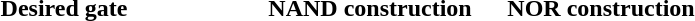<table style="margin:auto; text-align:center;">
<tr>
<th width="250">Desired gate</th>
<th width=150>NAND construction</th>
<th width=150>NOR construction</th>
</tr>
<tr>
<td></td>
<td></td>
<td></td>
</tr>
</table>
